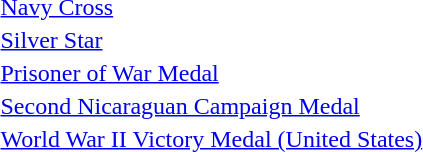<table>
<tr>
<td></td>
<td><a href='#'>Navy Cross</a></td>
</tr>
<tr>
<td></td>
<td><a href='#'>Silver Star</a></td>
</tr>
<tr>
<td></td>
<td><a href='#'>Prisoner of War Medal</a></td>
</tr>
<tr>
<td></td>
<td><a href='#'>Second Nicaraguan Campaign Medal</a></td>
</tr>
<tr>
<td></td>
<td><a href='#'>World War II Victory Medal (United States)</a></td>
</tr>
</table>
